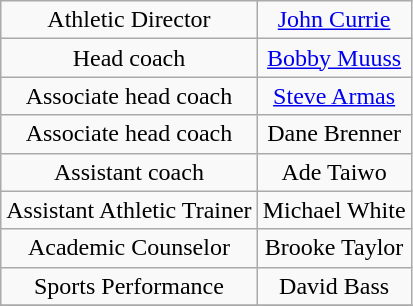<table class="wikitable" style="text-align: center;">
<tr>
<td>Athletic Director</td>
<td><a href='#'>John Currie</a></td>
</tr>
<tr>
<td>Head coach</td>
<td><a href='#'>Bobby Muuss</a></td>
</tr>
<tr>
<td>Associate head coach</td>
<td><a href='#'>Steve Armas</a></td>
</tr>
<tr>
<td>Associate head coach</td>
<td>Dane Brenner</td>
</tr>
<tr>
<td>Assistant coach</td>
<td>Ade Taiwo</td>
</tr>
<tr>
<td>Assistant Athletic Trainer</td>
<td>Michael White</td>
</tr>
<tr>
<td>Academic Counselor</td>
<td>Brooke Taylor</td>
</tr>
<tr>
<td>Sports Performance</td>
<td>David Bass</td>
</tr>
<tr>
</tr>
</table>
